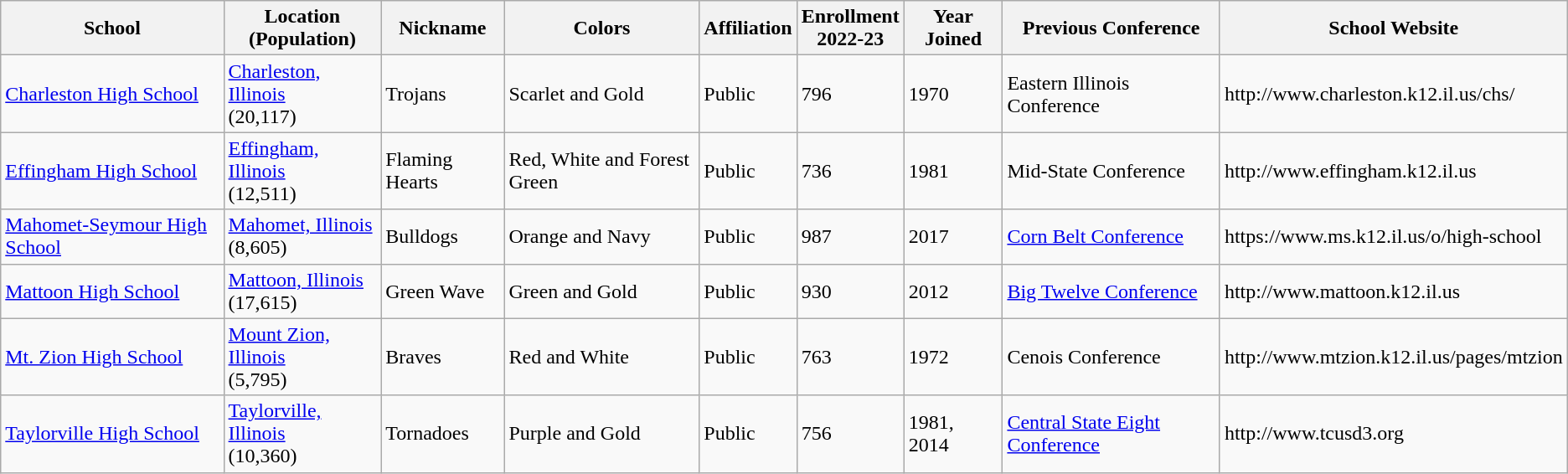<table class="wikitable" border="1">
<tr>
<th>School</th>
<th>Location<br>(Population)</th>
<th>Nickname</th>
<th>Colors</th>
<th>Affiliation</th>
<th>Enrollment<br>2022-23</th>
<th>Year Joined</th>
<th>Previous Conference</th>
<th>School Website</th>
</tr>
<tr>
<td><a href='#'>Charleston High School</a></td>
<td><a href='#'>Charleston, Illinois</a><br>(20,117)</td>
<td>Trojans</td>
<td>Scarlet and Gold<br> </td>
<td>Public</td>
<td>796</td>
<td>1970</td>
<td>Eastern Illinois Conference</td>
<td>http://www.charleston.k12.il.us/chs/</td>
</tr>
<tr>
<td><a href='#'>Effingham High School</a></td>
<td><a href='#'>Effingham, Illinois</a><br>(12,511)</td>
<td>Flaming Hearts</td>
<td>Red, White and Forest Green<br>    </td>
<td>Public</td>
<td>736</td>
<td>1981</td>
<td>Mid-State Conference</td>
<td>http://www.effingham.k12.il.us</td>
</tr>
<tr>
<td><a href='#'>Mahomet-Seymour High School</a></td>
<td><a href='#'>Mahomet, Illinois</a><br>(8,605)</td>
<td>Bulldogs</td>
<td>Orange and Navy<br> </td>
<td>Public</td>
<td>987</td>
<td>2017</td>
<td><a href='#'>Corn Belt Conference</a></td>
<td>https://www.ms.k12.il.us/o/high-school</td>
</tr>
<tr>
<td><a href='#'>Mattoon High School</a></td>
<td><a href='#'>Mattoon, Illinois</a><br>(17,615)</td>
<td>Green Wave</td>
<td>Green and Gold<br> </td>
<td>Public</td>
<td>930</td>
<td>2012</td>
<td><a href='#'>Big Twelve Conference</a></td>
<td>http://www.mattoon.k12.il.us</td>
</tr>
<tr>
<td><a href='#'>Mt. Zion High School</a></td>
<td><a href='#'>Mount Zion, Illinois</a><br>(5,795)</td>
<td>Braves</td>
<td>Red and White<br> </td>
<td>Public</td>
<td>763</td>
<td>1972</td>
<td>Cenois Conference</td>
<td>http://www.mtzion.k12.il.us/pages/mtzion</td>
</tr>
<tr>
<td><a href='#'>Taylorville High School</a></td>
<td><a href='#'>Taylorville, Illinois</a><br>(10,360)</td>
<td>Tornadoes</td>
<td>Purple and Gold<br> </td>
<td>Public</td>
<td>756</td>
<td>1981, 2014</td>
<td><a href='#'>Central State Eight Conference</a></td>
<td>http://www.tcusd3.org</td>
</tr>
</table>
